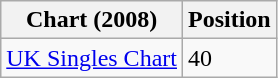<table class="wikitable">
<tr>
<th>Chart (2008)</th>
<th>Position</th>
</tr>
<tr>
<td><a href='#'>UK Singles Chart</a></td>
<td>40</td>
</tr>
</table>
